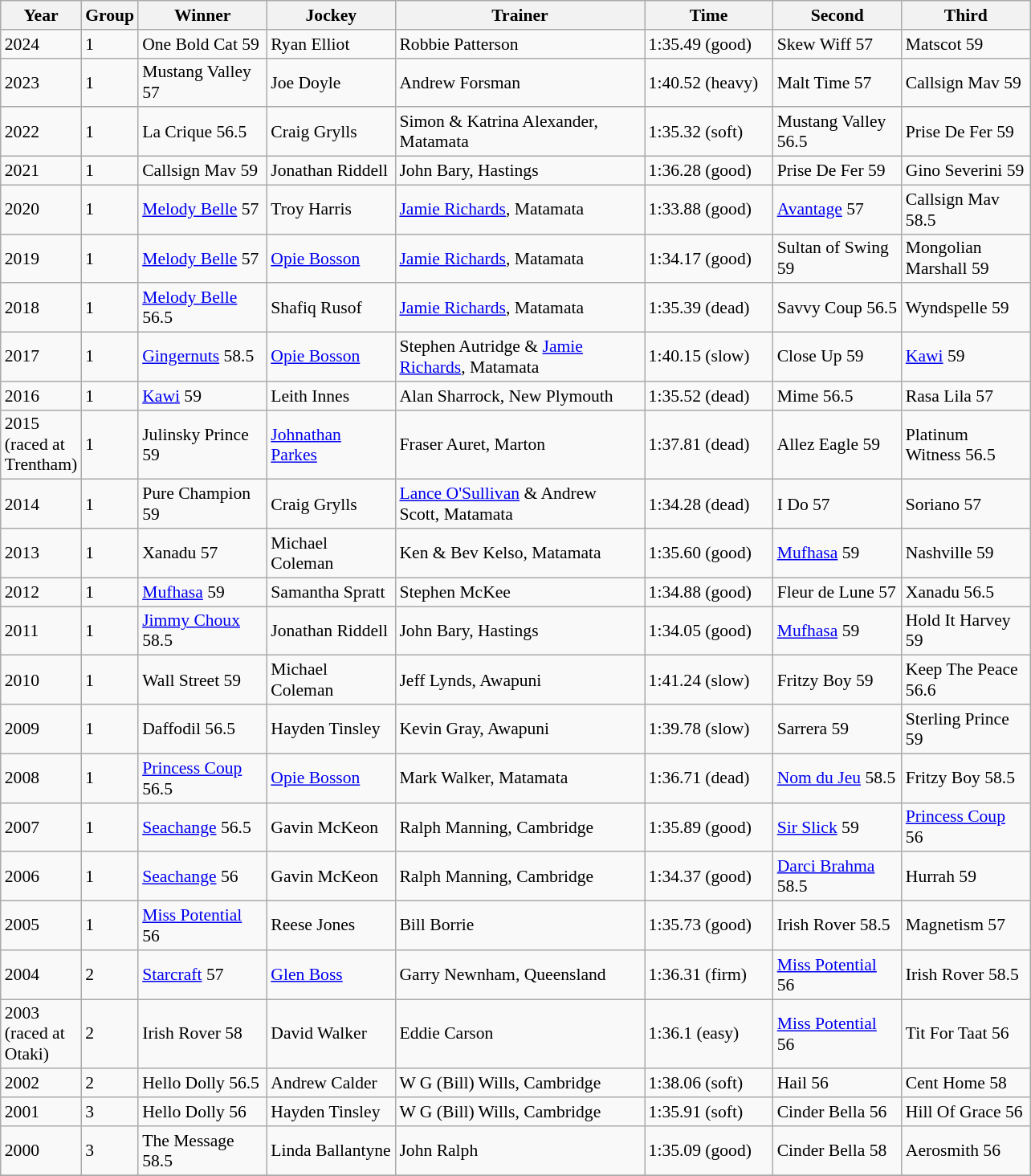<table class="wikitable sortable" style="font-size:90%">
<tr>
<th style="width:38px">Year<br></th>
<th style="width:20px">Group<br></th>
<th style="width:100px">Winner<br></th>
<th style="width:100px">Jockey<br></th>
<th style="width:200px">Trainer<br></th>
<th style="width:100px">Time<br></th>
<th style="width:100px">Second<br></th>
<th style="width:100px">Third<br></th>
</tr>
<tr>
<td>2024</td>
<td>1</td>
<td>One Bold Cat 59</td>
<td>Ryan Elliot</td>
<td>Robbie Patterson</td>
<td>1:35.49 (good)</td>
<td>Skew Wiff 57</td>
<td>Matscot 59</td>
</tr>
<tr>
<td>2023</td>
<td>1</td>
<td>Mustang Valley 57</td>
<td>Joe Doyle</td>
<td>Andrew Forsman</td>
<td>1:40.52 (heavy)</td>
<td>Malt Time 57</td>
<td>Callsign Mav 59</td>
</tr>
<tr>
<td>2022</td>
<td>1</td>
<td>La Crique 56.5</td>
<td>Craig Grylls</td>
<td>Simon & Katrina Alexander, Matamata</td>
<td>1:35.32 (soft)</td>
<td>Mustang Valley 56.5</td>
<td>Prise De Fer 59</td>
</tr>
<tr>
<td>2021</td>
<td>1</td>
<td>Callsign Mav 59</td>
<td>Jonathan Riddell</td>
<td>John Bary, Hastings</td>
<td>1:36.28 (good)</td>
<td>Prise De Fer 59</td>
<td>Gino Severini 59</td>
</tr>
<tr>
<td>2020</td>
<td>1</td>
<td><a href='#'>Melody Belle</a> 57</td>
<td>Troy Harris</td>
<td><a href='#'>Jamie Richards</a>, Matamata</td>
<td>1:33.88 (good)</td>
<td><a href='#'>Avantage</a> 57</td>
<td>Callsign Mav 58.5</td>
</tr>
<tr>
<td>2019</td>
<td>1</td>
<td><a href='#'>Melody Belle</a> 57</td>
<td><a href='#'>Opie Bosson</a></td>
<td><a href='#'>Jamie Richards</a>, Matamata</td>
<td>1:34.17 (good)</td>
<td>Sultan of Swing 59</td>
<td>Mongolian Marshall 59</td>
</tr>
<tr>
<td>2018</td>
<td>1</td>
<td><a href='#'>Melody Belle</a> 56.5</td>
<td>Shafiq Rusof</td>
<td><a href='#'>Jamie Richards</a>, Matamata</td>
<td>1:35.39 (dead)</td>
<td>Savvy Coup 56.5</td>
<td>Wyndspelle 59</td>
</tr>
<tr>
<td>2017</td>
<td>1</td>
<td><a href='#'>Gingernuts</a> 58.5</td>
<td><a href='#'>Opie Bosson</a></td>
<td>Stephen Autridge & <a href='#'>Jamie Richards</a>, Matamata</td>
<td>1:40.15 (slow)</td>
<td>Close Up 59</td>
<td><a href='#'>Kawi</a> 59</td>
</tr>
<tr>
<td>2016</td>
<td>1</td>
<td><a href='#'>Kawi</a> 59</td>
<td>Leith Innes</td>
<td>Alan Sharrock, New Plymouth</td>
<td>1:35.52 (dead)</td>
<td>Mime 56.5</td>
<td>Rasa Lila 57</td>
</tr>
<tr>
<td>2015 (raced at Trentham)</td>
<td>1</td>
<td>Julinsky Prince 59</td>
<td><a href='#'>Johnathan Parkes</a></td>
<td>Fraser Auret, Marton</td>
<td>1:37.81 (dead)</td>
<td>Allez Eagle 59</td>
<td>Platinum Witness 56.5</td>
</tr>
<tr>
<td>2014</td>
<td>1</td>
<td>Pure Champion 59</td>
<td>Craig Grylls</td>
<td><a href='#'>Lance O'Sullivan</a> & Andrew Scott, Matamata</td>
<td>1:34.28 (dead)</td>
<td>I Do 57</td>
<td>Soriano 57</td>
</tr>
<tr>
<td>2013</td>
<td>1</td>
<td>Xanadu 57</td>
<td>Michael Coleman</td>
<td>Ken & Bev Kelso, Matamata</td>
<td>1:35.60 (good)</td>
<td><a href='#'>Mufhasa</a> 59</td>
<td>Nashville 59</td>
</tr>
<tr>
<td>2012</td>
<td>1</td>
<td><a href='#'>Mufhasa</a> 59</td>
<td>Samantha Spratt</td>
<td>Stephen McKee</td>
<td>1:34.88 (good)</td>
<td>Fleur de Lune 57</td>
<td>Xanadu 56.5</td>
</tr>
<tr>
<td>2011</td>
<td>1</td>
<td><a href='#'>Jimmy Choux</a> 58.5</td>
<td>Jonathan Riddell</td>
<td>John Bary, Hastings</td>
<td>1:34.05 (good)</td>
<td><a href='#'>Mufhasa</a> 59</td>
<td>Hold It Harvey 59</td>
</tr>
<tr>
<td>2010</td>
<td>1</td>
<td>Wall Street 59</td>
<td>Michael Coleman</td>
<td>Jeff Lynds, Awapuni</td>
<td>1:41.24 (slow)</td>
<td>Fritzy Boy 59</td>
<td>Keep The Peace 56.6</td>
</tr>
<tr>
<td>2009</td>
<td>1</td>
<td>Daffodil 56.5</td>
<td>Hayden Tinsley</td>
<td>Kevin Gray, Awapuni</td>
<td>1:39.78 (slow)</td>
<td>Sarrera 59</td>
<td>Sterling Prince 59</td>
</tr>
<tr>
<td>2008</td>
<td>1</td>
<td><a href='#'>Princess Coup</a> 56.5</td>
<td><a href='#'>Opie Bosson</a></td>
<td>Mark Walker, Matamata</td>
<td>1:36.71 (dead)</td>
<td><a href='#'>Nom du Jeu</a> 58.5</td>
<td>Fritzy Boy 58.5</td>
</tr>
<tr>
<td>2007</td>
<td>1</td>
<td><a href='#'>Seachange</a> 56.5</td>
<td>Gavin McKeon</td>
<td>Ralph Manning, Cambridge</td>
<td>1:35.89 (good)</td>
<td><a href='#'>Sir Slick</a> 59</td>
<td><a href='#'>Princess Coup</a> 56</td>
</tr>
<tr>
<td>2006</td>
<td>1</td>
<td><a href='#'>Seachange</a> 56</td>
<td>Gavin McKeon</td>
<td>Ralph Manning, Cambridge</td>
<td>1:34.37 (good)</td>
<td><a href='#'>Darci Brahma</a> 58.5</td>
<td>Hurrah 59</td>
</tr>
<tr>
<td>2005</td>
<td>1</td>
<td><a href='#'>Miss Potential</a> 56</td>
<td>Reese Jones</td>
<td>Bill Borrie</td>
<td>1:35.73 (good)</td>
<td>Irish Rover 58.5</td>
<td>Magnetism 57</td>
</tr>
<tr>
<td>2004</td>
<td>2</td>
<td><a href='#'>Starcraft</a> 57</td>
<td><a href='#'>Glen Boss</a></td>
<td>Garry Newnham, Queensland</td>
<td>1:36.31 (firm)</td>
<td><a href='#'>Miss Potential</a> 56</td>
<td>Irish Rover 58.5</td>
</tr>
<tr>
<td>2003 (raced at Otaki)</td>
<td>2</td>
<td>Irish Rover 58</td>
<td>David Walker</td>
<td>Eddie Carson</td>
<td>1:36.1 (easy)</td>
<td><a href='#'>Miss Potential</a> 56</td>
<td>Tit For Taat 56</td>
</tr>
<tr>
<td>2002</td>
<td>2</td>
<td>Hello Dolly 56.5</td>
<td>Andrew Calder</td>
<td>W G (Bill) Wills, Cambridge</td>
<td>1:38.06 (soft)</td>
<td>Hail 56</td>
<td>Cent Home 58</td>
</tr>
<tr>
<td>2001</td>
<td>3</td>
<td>Hello Dolly 56</td>
<td>Hayden Tinsley</td>
<td>W G (Bill) Wills, Cambridge</td>
<td>1:35.91 (soft)</td>
<td>Cinder Bella 56</td>
<td>Hill Of Grace 56</td>
</tr>
<tr>
<td>2000</td>
<td>3</td>
<td>The Message 58.5</td>
<td>Linda Ballantyne</td>
<td>John Ralph</td>
<td>1:35.09 (good)</td>
<td>Cinder Bella 58</td>
<td>Aerosmith 56</td>
</tr>
<tr>
</tr>
</table>
